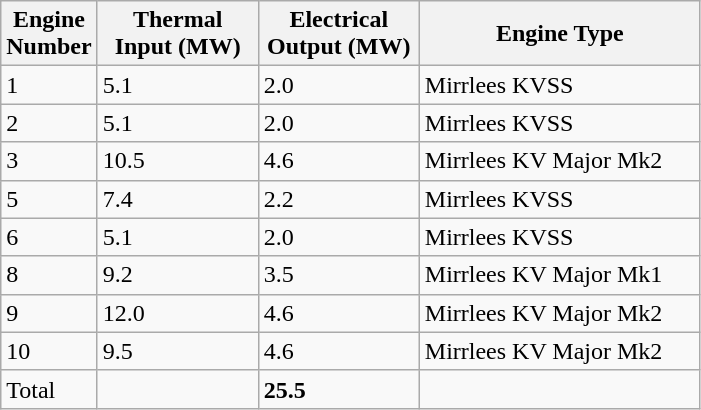<table class="wikitable">
<tr>
<th scope="col" style="width: 40px;">Engine Number</th>
<th scope="col" style="width: 100px;">Thermal Input (MW)</th>
<th scope="col" style="width: 100px;">Electrical Output (MW)</th>
<th scope="col" style="width: 180px;">Engine Type</th>
</tr>
<tr>
<td>1</td>
<td>5.1</td>
<td>2.0</td>
<td>Mirrlees KVSS</td>
</tr>
<tr>
<td>2</td>
<td>5.1</td>
<td>2.0</td>
<td>Mirrlees KVSS</td>
</tr>
<tr>
<td>3</td>
<td>10.5</td>
<td>4.6</td>
<td>Mirrlees KV Major Mk2</td>
</tr>
<tr>
<td>5</td>
<td>7.4</td>
<td>2.2</td>
<td>Mirrlees KVSS</td>
</tr>
<tr>
<td>6</td>
<td>5.1</td>
<td>2.0</td>
<td>Mirrlees KVSS</td>
</tr>
<tr>
<td>8</td>
<td>9.2</td>
<td>3.5</td>
<td>Mirrlees KV Major Mk1</td>
</tr>
<tr>
<td>9</td>
<td>12.0</td>
<td>4.6</td>
<td>Mirrlees KV Major Mk2</td>
</tr>
<tr>
<td>10</td>
<td>9.5</td>
<td>4.6</td>
<td>Mirrlees KV Major Mk2</td>
</tr>
<tr>
<td>Total</td>
<td></td>
<td><strong>25.5</strong></td>
<td></td>
</tr>
</table>
